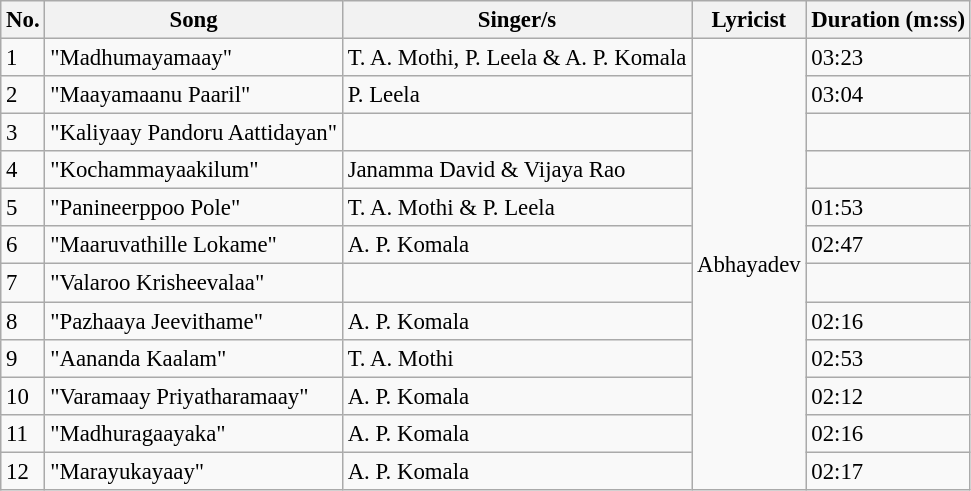<table class="wikitable" style="font-size:95%;">
<tr>
<th>No.</th>
<th>Song</th>
<th>Singer/s</th>
<th>Lyricist</th>
<th>Duration (m:ss)</th>
</tr>
<tr>
<td>1</td>
<td>"Madhumayamaay"</td>
<td>T. A. Mothi, P. Leela & A. P. Komala</td>
<td rowspan=12>Abhayadev</td>
<td>03:23</td>
</tr>
<tr>
<td>2</td>
<td>"Maayamaanu Paaril"</td>
<td>P. Leela</td>
<td>03:04</td>
</tr>
<tr>
<td>3</td>
<td>"Kaliyaay Pandoru Aattidayan"</td>
<td></td>
<td></td>
</tr>
<tr>
<td>4</td>
<td>"Kochammayaakilum"</td>
<td>Janamma David & Vijaya Rao</td>
<td></td>
</tr>
<tr>
<td>5</td>
<td>"Panineerppoo Pole"</td>
<td>T. A. Mothi & P. Leela</td>
<td>01:53</td>
</tr>
<tr>
<td>6</td>
<td>"Maaruvathille Lokame"</td>
<td>A. P. Komala</td>
<td>02:47</td>
</tr>
<tr>
<td>7</td>
<td>"Valaroo Krisheevalaa"</td>
<td></td>
<td></td>
</tr>
<tr>
<td>8</td>
<td>"Pazhaaya Jeevithame"</td>
<td>A. P. Komala</td>
<td>02:16</td>
</tr>
<tr>
<td>9</td>
<td>"Aananda Kaalam"</td>
<td>T. A. Mothi</td>
<td>02:53</td>
</tr>
<tr>
<td>10</td>
<td>"Varamaay Priyatharamaay"</td>
<td>A. P. Komala</td>
<td>02:12</td>
</tr>
<tr>
<td>11</td>
<td>"Madhuragaayaka"</td>
<td>A. P. Komala</td>
<td>02:16</td>
</tr>
<tr>
<td>12</td>
<td>"Marayukayaay"</td>
<td>A. P. Komala</td>
<td>02:17</td>
</tr>
</table>
